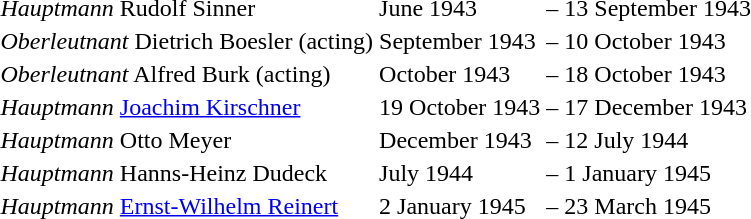<table>
<tr>
<td> <em>Hauptmann</em> Rudolf Sinner</td>
<td>June 1943</td>
<td>–</td>
<td>13 September 1943</td>
</tr>
<tr>
<td> <em>Oberleutnant</em> Dietrich Boesler (acting)</td>
<td>September 1943</td>
<td>–</td>
<td>10 October 1943</td>
</tr>
<tr>
<td> <em>Oberleutnant</em> Alfred Burk (acting)</td>
<td>October 1943</td>
<td>–</td>
<td>18 October 1943</td>
</tr>
<tr>
<td> <em>Hauptmann</em> <a href='#'>Joachim Kirschner</a></td>
<td>19 October 1943</td>
<td>–</td>
<td>17 December 1943</td>
</tr>
<tr>
<td> <em>Hauptmann</em> Otto Meyer</td>
<td>December 1943</td>
<td>–</td>
<td>12 July 1944</td>
</tr>
<tr>
<td> <em>Hauptmann</em> Hanns-Heinz Dudeck</td>
<td>July 1944</td>
<td>–</td>
<td>1 January 1945</td>
</tr>
<tr>
<td> <em>Hauptmann</em> <a href='#'>Ernst-Wilhelm Reinert</a></td>
<td>2 January 1945</td>
<td>–</td>
<td>23 March 1945</td>
</tr>
</table>
